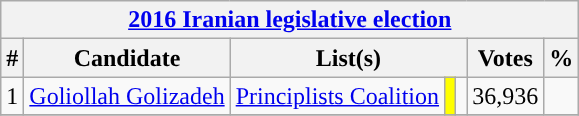<table class=wikitable style=text-align:left>
<tr>
<th colspan="7" align=center><a href='#'>2016 Iranian legislative election</a></th>
</tr>
<tr>
<th>#</th>
<th>Candidate</th>
<th colspan="3">List(s)</th>
<th>Votes</th>
<th>%</th>
</tr>
<tr>
<td>1</td>
<td><a href='#'>Goliollah Golizadeh</a></td>
<td><a href='#'>Principlists Coalition</a></td>
<td style="background:#FFFF00"></td>
<td></td>
<td>36,936</td>
<td></td>
</tr>
<tr>
</tr>
</table>
